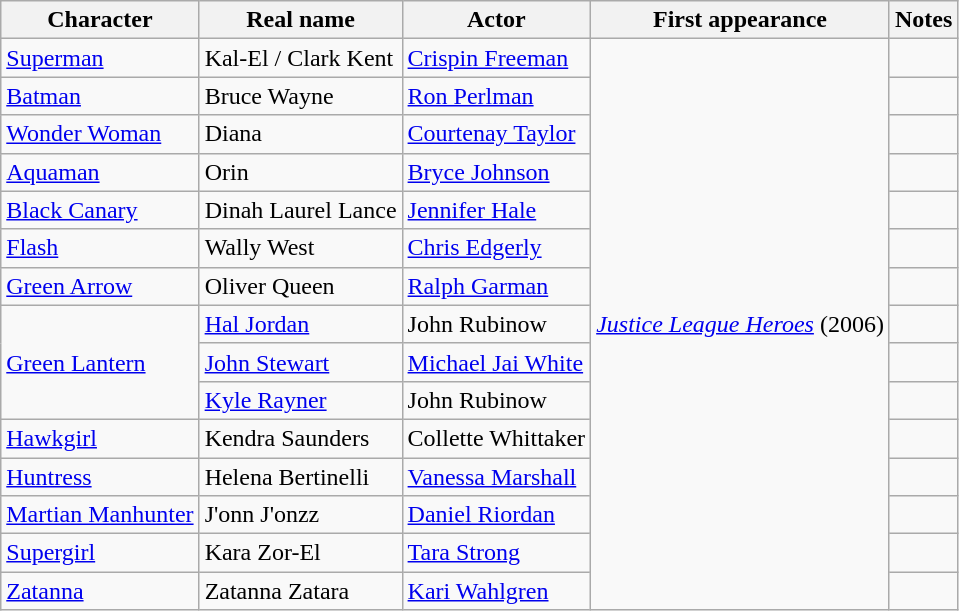<table class="wikitable">
<tr>
<th>Character</th>
<th>Real name</th>
<th>Actor</th>
<th>First appearance</th>
<th>Notes</th>
</tr>
<tr>
<td><a href='#'>Superman</a></td>
<td>Kal-El / Clark Kent</td>
<td><a href='#'>Crispin Freeman</a></td>
<td rowspan="15"><em><a href='#'>Justice League Heroes</a></em> (2006)</td>
<td></td>
</tr>
<tr>
<td><a href='#'>Batman</a></td>
<td>Bruce Wayne</td>
<td><a href='#'>Ron Perlman</a></td>
<td></td>
</tr>
<tr>
<td><a href='#'>Wonder Woman</a></td>
<td>Diana</td>
<td><a href='#'>Courtenay Taylor</a></td>
<td></td>
</tr>
<tr>
<td><a href='#'>Aquaman</a></td>
<td>Orin</td>
<td><a href='#'>Bryce Johnson</a></td>
<td></td>
</tr>
<tr>
<td><a href='#'>Black Canary</a></td>
<td>Dinah Laurel Lance</td>
<td><a href='#'>Jennifer Hale</a></td>
<td></td>
</tr>
<tr>
<td><a href='#'>Flash</a></td>
<td>Wally West</td>
<td><a href='#'>Chris Edgerly</a></td>
<td></td>
</tr>
<tr>
<td><a href='#'>Green Arrow</a></td>
<td>Oliver Queen</td>
<td><a href='#'>Ralph Garman</a></td>
<td></td>
</tr>
<tr>
<td rowspan="3"><a href='#'>Green Lantern</a></td>
<td><a href='#'>Hal Jordan</a></td>
<td>John Rubinow</td>
<td></td>
</tr>
<tr>
<td><a href='#'>John Stewart</a></td>
<td><a href='#'>Michael Jai White</a></td>
<td></td>
</tr>
<tr>
<td><a href='#'>Kyle Rayner</a></td>
<td>John Rubinow</td>
<td></td>
</tr>
<tr>
<td><a href='#'>Hawkgirl</a></td>
<td>Kendra Saunders</td>
<td>Collette Whittaker</td>
<td></td>
</tr>
<tr>
<td><a href='#'>Huntress</a></td>
<td>Helena Bertinelli</td>
<td><a href='#'>Vanessa Marshall</a></td>
<td></td>
</tr>
<tr>
<td><a href='#'>Martian Manhunter</a></td>
<td>J'onn J'onzz</td>
<td><a href='#'>Daniel Riordan</a></td>
<td></td>
</tr>
<tr>
<td><a href='#'>Supergirl</a></td>
<td>Kara Zor-El</td>
<td><a href='#'>Tara Strong</a></td>
<td></td>
</tr>
<tr>
<td><a href='#'>Zatanna</a></td>
<td>Zatanna Zatara</td>
<td><a href='#'>Kari Wahlgren</a></td>
<td></td>
</tr>
</table>
